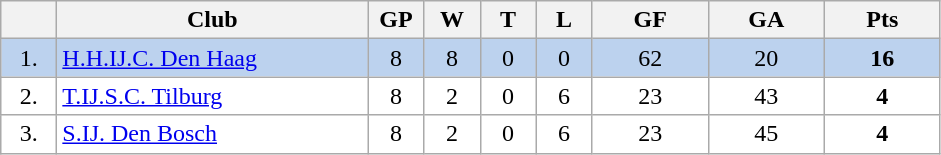<table class="wikitable">
<tr>
<th width="30"></th>
<th width="200">Club</th>
<th width="30">GP</th>
<th width="30">W</th>
<th width="30">T</th>
<th width="30">L</th>
<th width="70">GF</th>
<th width="70">GA</th>
<th width="70">Pts</th>
</tr>
<tr bgcolor="#BCD2EE" align="center">
<td>1.</td>
<td align="left"><a href='#'>H.H.IJ.C. Den Haag</a></td>
<td>8</td>
<td>8</td>
<td>0</td>
<td>0</td>
<td>62</td>
<td>20</td>
<td><strong>16</strong></td>
</tr>
<tr bgcolor="#FFFFFF" align="center">
<td>2.</td>
<td align="left"><a href='#'>T.IJ.S.C. Tilburg</a></td>
<td>8</td>
<td>2</td>
<td>0</td>
<td>6</td>
<td>23</td>
<td>43</td>
<td><strong>4</strong></td>
</tr>
<tr bgcolor="#FFFFFF" align="center">
<td>3.</td>
<td align="left"><a href='#'>S.IJ. Den Bosch</a></td>
<td>8</td>
<td>2</td>
<td>0</td>
<td>6</td>
<td>23</td>
<td>45</td>
<td><strong>4</strong></td>
</tr>
</table>
